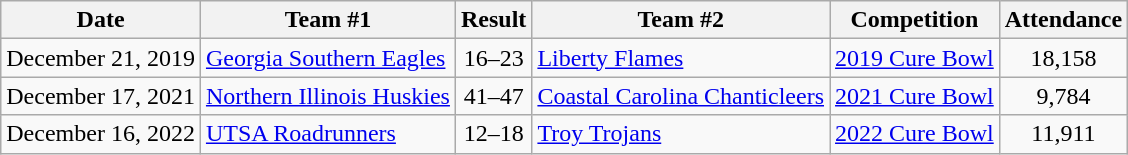<table class="wikitable">
<tr>
<th>Date</th>
<th>Team #1</th>
<th>Result</th>
<th>Team #2</th>
<th>Competition</th>
<th>Attendance</th>
</tr>
<tr>
<td>December 21, 2019</td>
<td><a href='#'>Georgia Southern Eagles</a></td>
<td style="text-align:center;">16–23</td>
<td><a href='#'>Liberty Flames</a></td>
<td><a href='#'>2019 Cure Bowl</a></td>
<td style="text-align:center;">18,158</td>
</tr>
<tr>
<td>December 17, 2021</td>
<td><a href='#'>Northern Illinois Huskies</a></td>
<td style="text-align:center;">41–47</td>
<td><a href='#'>Coastal Carolina Chanticleers</a></td>
<td><a href='#'>2021 Cure Bowl</a></td>
<td style="text-align:center;">9,784</td>
</tr>
<tr>
<td>December 16, 2022</td>
<td><a href='#'>UTSA Roadrunners</a></td>
<td style="text-align:center;">12–18</td>
<td><a href='#'>Troy Trojans</a></td>
<td><a href='#'>2022 Cure Bowl</a></td>
<td style="text-align:center;">11,911</td>
</tr>
</table>
